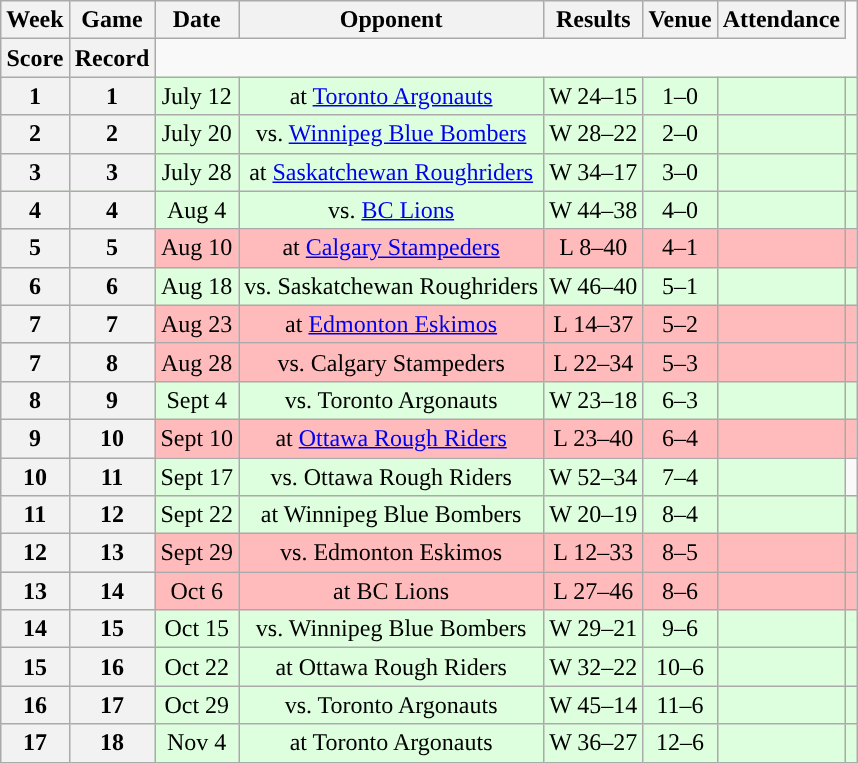<table class="wikitable" style="text-align:center">
<tr>
<th>Week</th>
<th>Game</th>
<th>Date</th>
<th>Opponent</th>
<th>Results</th>
<th>Venue</th>
<th>Attendance</th>
</tr>
<tr>
<th>Score</th>
<th>Record</th>
</tr>
<tr style="background:#ddffdd">
<th>1</th>
<th>1</th>
<td>July 12</td>
<td>at <a href='#'>Toronto Argonauts</a></td>
<td>W 24–15</td>
<td>1–0</td>
<td></td>
<td></td>
</tr>
<tr style="background:#ddffdd">
<th>2</th>
<th>2</th>
<td>July 20</td>
<td>vs. <a href='#'>Winnipeg Blue Bombers</a></td>
<td>W 28–22</td>
<td>2–0</td>
<td></td>
<td></td>
</tr>
<tr style="background:#ddffdd">
<th>3</th>
<th>3</th>
<td>July 28</td>
<td>at <a href='#'>Saskatchewan Roughriders</a></td>
<td>W 34–17</td>
<td>3–0</td>
<td></td>
<td></td>
</tr>
<tr style="background:#ddffdd">
<th>4</th>
<th>4</th>
<td>Aug 4</td>
<td>vs. <a href='#'>BC Lions</a></td>
<td>W 44–38</td>
<td>4–0</td>
<td></td>
<td></td>
</tr>
<tr style="background:#ffbbbb">
<th>5</th>
<th>5</th>
<td>Aug 10</td>
<td>at <a href='#'>Calgary Stampeders</a></td>
<td>L 8–40</td>
<td>4–1</td>
<td></td>
<td></td>
</tr>
<tr style="background:#ddffdd">
<th>6</th>
<th>6</th>
<td>Aug 18</td>
<td>vs. Saskatchewan Roughriders</td>
<td>W 46–40</td>
<td>5–1</td>
<td></td>
<td></td>
</tr>
<tr style="background:#ffbbbb">
<th>7</th>
<th>7</th>
<td>Aug 23</td>
<td>at <a href='#'>Edmonton Eskimos</a></td>
<td>L 14–37</td>
<td>5–2</td>
<td></td>
<td></td>
</tr>
<tr style="background:#ffbbbb">
<th>7</th>
<th>8</th>
<td>Aug 28</td>
<td>vs. Calgary Stampeders</td>
<td>L 22–34</td>
<td>5–3</td>
<td></td>
<td></td>
</tr>
<tr style="background:#ddffdd">
<th>8</th>
<th>9</th>
<td>Sept 4</td>
<td>vs. Toronto Argonauts</td>
<td>W 23–18</td>
<td>6–3</td>
<td></td>
<td></td>
</tr>
<tr style="background:#ffbbbb">
<th>9</th>
<th>10</th>
<td>Sept 10</td>
<td>at <a href='#'>Ottawa Rough Riders</a></td>
<td>L 23–40</td>
<td>6–4</td>
<td></td>
<td></td>
</tr>
<tr style="background:#ddffdd">
<th>10</th>
<th>11</th>
<td>Sept 17</td>
<td>vs. Ottawa Rough Riders</td>
<td>W 52–34</td>
<td>7–4</td>
<td></td>
</tr>
<tr style="background:#ddffdd">
<th>11</th>
<th>12</th>
<td>Sept 22</td>
<td>at Winnipeg Blue Bombers</td>
<td>W 20–19</td>
<td>8–4</td>
<td></td>
<td></td>
</tr>
<tr style="background:#ffbbbb">
<th>12</th>
<th>13</th>
<td>Sept 29</td>
<td>vs. Edmonton Eskimos</td>
<td>L 12–33</td>
<td>8–5</td>
<td></td>
<td></td>
</tr>
<tr style="background:#ffbbbb">
<th>13</th>
<th>14</th>
<td>Oct 6</td>
<td>at BC Lions</td>
<td>L 27–46</td>
<td>8–6</td>
<td></td>
<td></td>
</tr>
<tr style="background:#ddffdd">
<th>14</th>
<th>15</th>
<td>Oct 15</td>
<td>vs. Winnipeg Blue Bombers</td>
<td>W 29–21</td>
<td>9–6</td>
<td></td>
<td></td>
</tr>
<tr style="background:#ddffdd">
<th>15</th>
<th>16</th>
<td>Oct 22</td>
<td>at Ottawa Rough Riders</td>
<td>W 32–22</td>
<td>10–6</td>
<td></td>
<td></td>
</tr>
<tr style="background:#ddffdd">
<th>16</th>
<th>17</th>
<td>Oct 29</td>
<td>vs. Toronto Argonauts</td>
<td>W 45–14</td>
<td>11–6</td>
<td></td>
<td></td>
</tr>
<tr style="background:#ddffdd">
<th>17</th>
<th>18</th>
<td>Nov 4</td>
<td>at Toronto Argonauts</td>
<td>W 36–27</td>
<td>12–6</td>
<td></td>
<td></td>
</tr>
</table>
